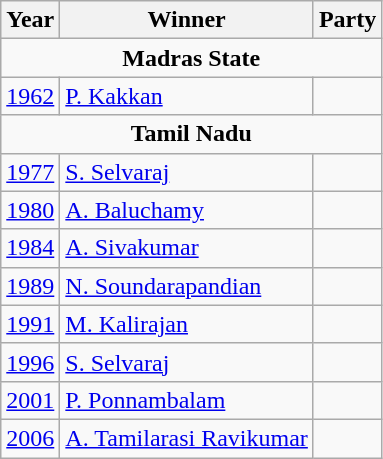<table class="wikitable sortable">
<tr>
<th>Year</th>
<th>Winner</th>
<th colspan="2">Party</th>
</tr>
<tr>
<td style="text-align: center;" colspan="4"><strong>Madras State</strong></td>
</tr>
<tr>
<td><a href='#'>1962</a></td>
<td><a href='#'>P. Kakkan</a></td>
<td></td>
</tr>
<tr>
<td style="text-align: center;" colspan="4"><strong>Tamil Nadu</strong></td>
</tr>
<tr>
<td><a href='#'>1977</a></td>
<td><a href='#'>S. Selvaraj</a></td>
<td></td>
</tr>
<tr>
<td><a href='#'>1980</a></td>
<td><a href='#'>A. Baluchamy</a></td>
<td></td>
</tr>
<tr>
<td><a href='#'>1984</a></td>
<td><a href='#'>A. Sivakumar</a></td>
<td></td>
</tr>
<tr>
<td><a href='#'>1989</a></td>
<td><a href='#'>N. Soundarapandian</a></td>
<td></td>
</tr>
<tr>
<td><a href='#'>1991</a></td>
<td><a href='#'>M. Kalirajan</a></td>
<td></td>
</tr>
<tr>
<td><a href='#'>1996</a></td>
<td><a href='#'>S. Selvaraj</a></td>
<td></td>
</tr>
<tr>
<td><a href='#'>2001</a></td>
<td><a href='#'>P. Ponnambalam</a></td>
<td></td>
</tr>
<tr>
<td><a href='#'>2006</a></td>
<td><a href='#'>A. Tamilarasi Ravikumar</a></td>
<td></td>
</tr>
</table>
